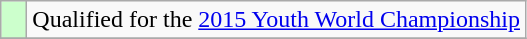<table class="wikitable" style="text-align: left;">
<tr>
<td width=10px bgcolor=#ccffcc></td>
<td>Qualified for the <a href='#'>2015 Youth World Championship</a></td>
</tr>
<tr>
</tr>
</table>
